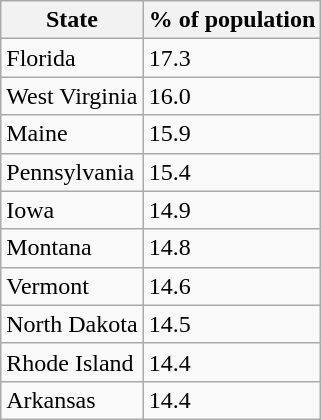<table class="wikitable sortable" style="margin-left:1em; float:center">
<tr>
<th>State</th>
<th>% of population</th>
</tr>
<tr>
<td>Florida</td>
<td>17.3</td>
</tr>
<tr>
<td>West Virginia</td>
<td>16.0</td>
</tr>
<tr>
<td>Maine</td>
<td>15.9</td>
</tr>
<tr>
<td>Pennsylvania</td>
<td>15.4</td>
</tr>
<tr>
<td>Iowa</td>
<td>14.9</td>
</tr>
<tr>
<td>Montana</td>
<td>14.8</td>
</tr>
<tr>
<td>Vermont</td>
<td>14.6</td>
</tr>
<tr>
<td>North Dakota</td>
<td>14.5</td>
</tr>
<tr>
<td>Rhode Island</td>
<td>14.4</td>
</tr>
<tr>
<td>Arkansas</td>
<td>14.4</td>
</tr>
</table>
